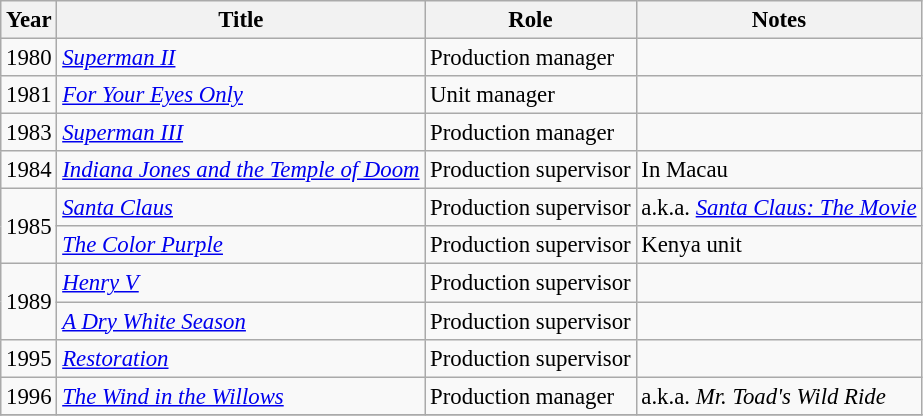<table class="wikitable" style="font-size: 95%;">
<tr>
<th>Year</th>
<th>Title</th>
<th>Role</th>
<th>Notes</th>
</tr>
<tr>
<td rowspan=1>1980</td>
<td><em><a href='#'>Superman II</a></em></td>
<td>Production manager</td>
<td></td>
</tr>
<tr>
<td rowspan=1>1981</td>
<td><em><a href='#'>For Your Eyes Only</a></em></td>
<td>Unit manager</td>
<td></td>
</tr>
<tr>
<td rowspan=1>1983</td>
<td><em><a href='#'>Superman III</a></em></td>
<td>Production manager</td>
<td></td>
</tr>
<tr>
<td rowspan=1>1984</td>
<td><em><a href='#'>Indiana Jones and the Temple of Doom</a></em></td>
<td>Production supervisor</td>
<td>In Macau</td>
</tr>
<tr>
<td rowspan=2>1985</td>
<td><em><a href='#'>Santa Claus</a></em></td>
<td>Production supervisor</td>
<td>a.k.a. <em><a href='#'>Santa Claus: The Movie</a></em></td>
</tr>
<tr>
<td><em><a href='#'>The Color Purple</a></em></td>
<td>Production supervisor</td>
<td>Kenya unit</td>
</tr>
<tr>
<td rowspan=2>1989</td>
<td><em><a href='#'>Henry V</a></em></td>
<td>Production supervisor</td>
<td></td>
</tr>
<tr>
<td><em><a href='#'>A Dry White Season</a></em></td>
<td>Production supervisor</td>
<td></td>
</tr>
<tr>
<td rowspan=1>1995</td>
<td><em><a href='#'>Restoration</a></em></td>
<td>Production supervisor</td>
<td></td>
</tr>
<tr>
<td rowspan=1>1996</td>
<td><em><a href='#'>The Wind in the Willows</a></em></td>
<td>Production manager</td>
<td>a.k.a. <em>Mr. Toad's Wild Ride</em></td>
</tr>
<tr>
</tr>
</table>
